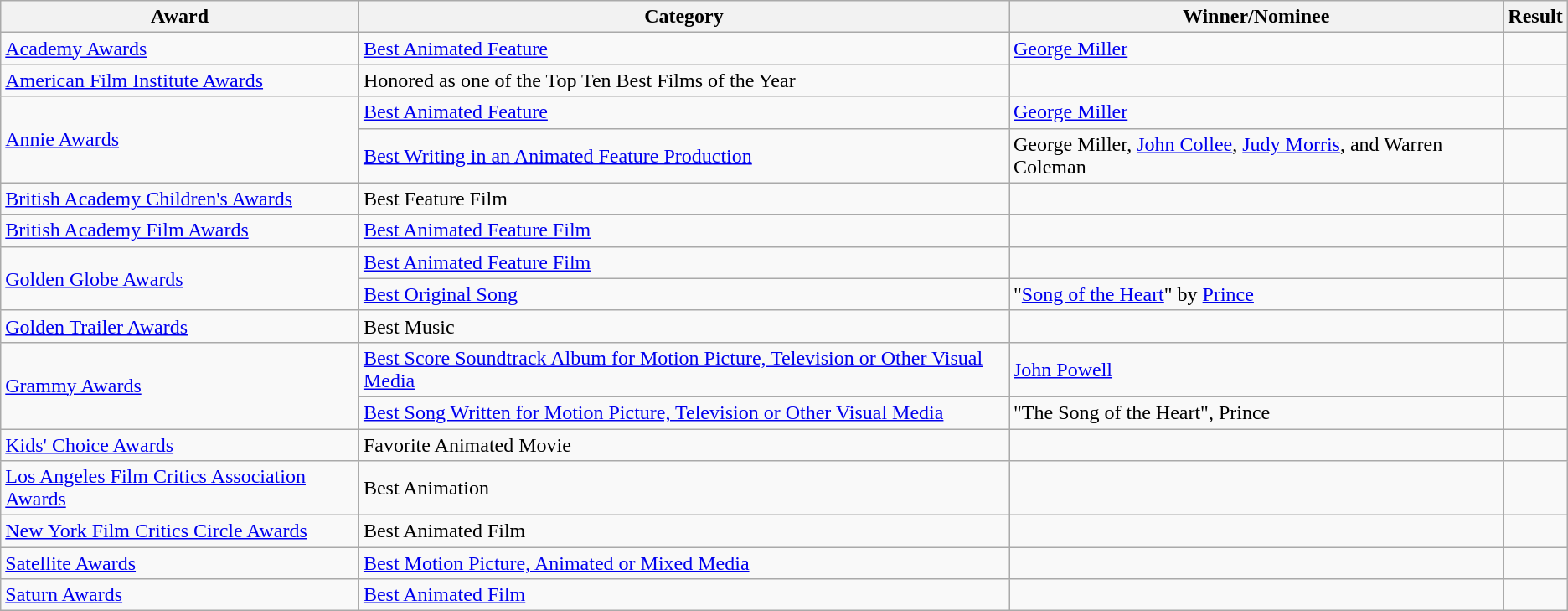<table class="wikitable">
<tr>
<th>Award</th>
<th>Category</th>
<th>Winner/Nominee</th>
<th>Result</th>
</tr>
<tr>
<td><a href='#'>Academy Awards</a></td>
<td><a href='#'>Best Animated Feature</a></td>
<td><a href='#'>George Miller</a></td>
<td></td>
</tr>
<tr>
<td><a href='#'>American Film Institute Awards</a></td>
<td>Honored as one of the Top Ten Best Films of the Year</td>
<td></td>
<td></td>
</tr>
<tr>
<td rowspan=2><a href='#'>Annie Awards</a></td>
<td><a href='#'>Best Animated Feature</a></td>
<td><a href='#'>George Miller</a></td>
<td></td>
</tr>
<tr>
<td><a href='#'>Best Writing in an Animated Feature Production</a></td>
<td>George Miller, <a href='#'>John Collee</a>, <a href='#'>Judy Morris</a>, and Warren Coleman</td>
<td></td>
</tr>
<tr>
<td><a href='#'>British Academy Children's Awards</a></td>
<td>Best Feature Film</td>
<td></td>
<td></td>
</tr>
<tr>
<td><a href='#'>British Academy Film Awards</a></td>
<td><a href='#'>Best Animated Feature Film</a></td>
<td></td>
<td></td>
</tr>
<tr>
<td rowspan=2><a href='#'>Golden Globe Awards</a></td>
<td><a href='#'>Best Animated Feature Film</a></td>
<td></td>
<td></td>
</tr>
<tr>
<td><a href='#'>Best Original Song</a></td>
<td>"<a href='#'>Song of the Heart</a>" by <a href='#'>Prince</a></td>
<td></td>
</tr>
<tr>
<td><a href='#'>Golden Trailer Awards</a></td>
<td>Best Music</td>
<td></td>
<td></td>
</tr>
<tr>
<td rowspan=2><a href='#'>Grammy Awards</a></td>
<td><a href='#'>Best Score Soundtrack Album for Motion Picture, Television or Other Visual Media</a></td>
<td><a href='#'>John Powell</a></td>
<td></td>
</tr>
<tr>
<td><a href='#'>Best Song Written for Motion Picture, Television or Other Visual Media</a></td>
<td>"The Song of the Heart", Prince</td>
<td></td>
</tr>
<tr>
<td><a href='#'>Kids' Choice Awards</a></td>
<td>Favorite Animated Movie</td>
<td></td>
<td></td>
</tr>
<tr>
<td><a href='#'>Los Angeles Film Critics Association Awards</a></td>
<td>Best Animation</td>
<td></td>
<td></td>
</tr>
<tr>
<td><a href='#'>New York Film Critics Circle Awards</a></td>
<td>Best Animated Film</td>
<td></td>
<td></td>
</tr>
<tr>
<td><a href='#'>Satellite Awards</a></td>
<td><a href='#'>Best Motion Picture, Animated or Mixed Media</a></td>
<td></td>
<td></td>
</tr>
<tr>
<td><a href='#'>Saturn Awards</a></td>
<td><a href='#'>Best Animated Film</a></td>
<td></td>
<td></td>
</tr>
</table>
